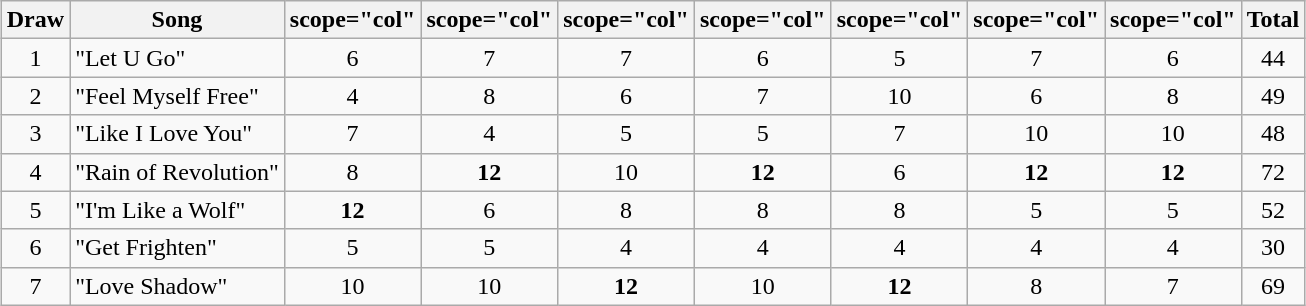<table class="wikitable collapsible" style="margin: 1em auto 1em auto; text-align:center">
<tr>
<th>Draw</th>
<th>Song</th>
<th>scope="col" </th>
<th>scope="col" </th>
<th>scope="col" </th>
<th>scope="col" </th>
<th>scope="col" </th>
<th>scope="col" </th>
<th>scope="col" </th>
<th>Total</th>
</tr>
<tr>
<td>1</td>
<td align="left">"Let U Go"</td>
<td>6</td>
<td>7</td>
<td>7</td>
<td>6</td>
<td>5</td>
<td>7</td>
<td>6</td>
<td>44</td>
</tr>
<tr>
<td>2</td>
<td align="left">"Feel Myself Free"</td>
<td>4</td>
<td>8</td>
<td>6</td>
<td>7</td>
<td>10</td>
<td>6</td>
<td>8</td>
<td>49</td>
</tr>
<tr>
<td>3</td>
<td align="left">"Like I Love You"</td>
<td>7</td>
<td>4</td>
<td>5</td>
<td>5</td>
<td>7</td>
<td>10</td>
<td>10</td>
<td>48</td>
</tr>
<tr>
<td>4</td>
<td align="left">"Rain of Revolution"</td>
<td>8</td>
<td><strong>12</strong></td>
<td>10</td>
<td><strong>12</strong></td>
<td>6</td>
<td><strong>12</strong></td>
<td><strong>12</strong></td>
<td>72</td>
</tr>
<tr>
<td>5</td>
<td align="left">"I'm Like a Wolf"</td>
<td><strong>12</strong></td>
<td>6</td>
<td>8</td>
<td>8</td>
<td>8</td>
<td>5</td>
<td>5</td>
<td>52</td>
</tr>
<tr>
<td>6</td>
<td align="left">"Get Frighten"</td>
<td>5</td>
<td>5</td>
<td>4</td>
<td>4</td>
<td>4</td>
<td>4</td>
<td>4</td>
<td>30</td>
</tr>
<tr>
<td>7</td>
<td align="left">"Love Shadow"</td>
<td>10</td>
<td>10</td>
<td><strong>12</strong></td>
<td>10</td>
<td><strong>12</strong></td>
<td>8</td>
<td>7</td>
<td>69</td>
</tr>
</table>
